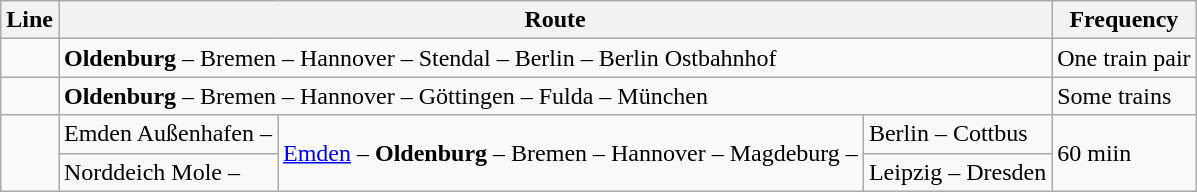<table class="wikitable">
<tr class="hintergrundfarbe6">
<th>Line</th>
<th colspan="3">Route</th>
<th>Frequency</th>
</tr>
<tr>
<td align="center"></td>
<td colspan="3"><strong>Oldenburg</strong> – Bremen – Hannover – Stendal – Berlin – Berlin Ostbahnhof</td>
<td>One train pair</td>
</tr>
<tr>
<td align="center"></td>
<td colspan="3"><strong>Oldenburg</strong> – Bremen – Hannover – Göttingen – Fulda – München</td>
<td>Some trains</td>
</tr>
<tr>
<td rowspan="2"></td>
<td>Emden Außenhafen –</td>
<td rowspan="2"><a href='#'>Emden</a> – <strong>Oldenburg</strong> – Bremen – Hannover – Magdeburg –</td>
<td>Berlin – Cottbus</td>
<td rowspan="2">60 miin</td>
</tr>
<tr>
<td>Norddeich Mole –</td>
<td>Leipzig – Dresden</td>
</tr>
</table>
